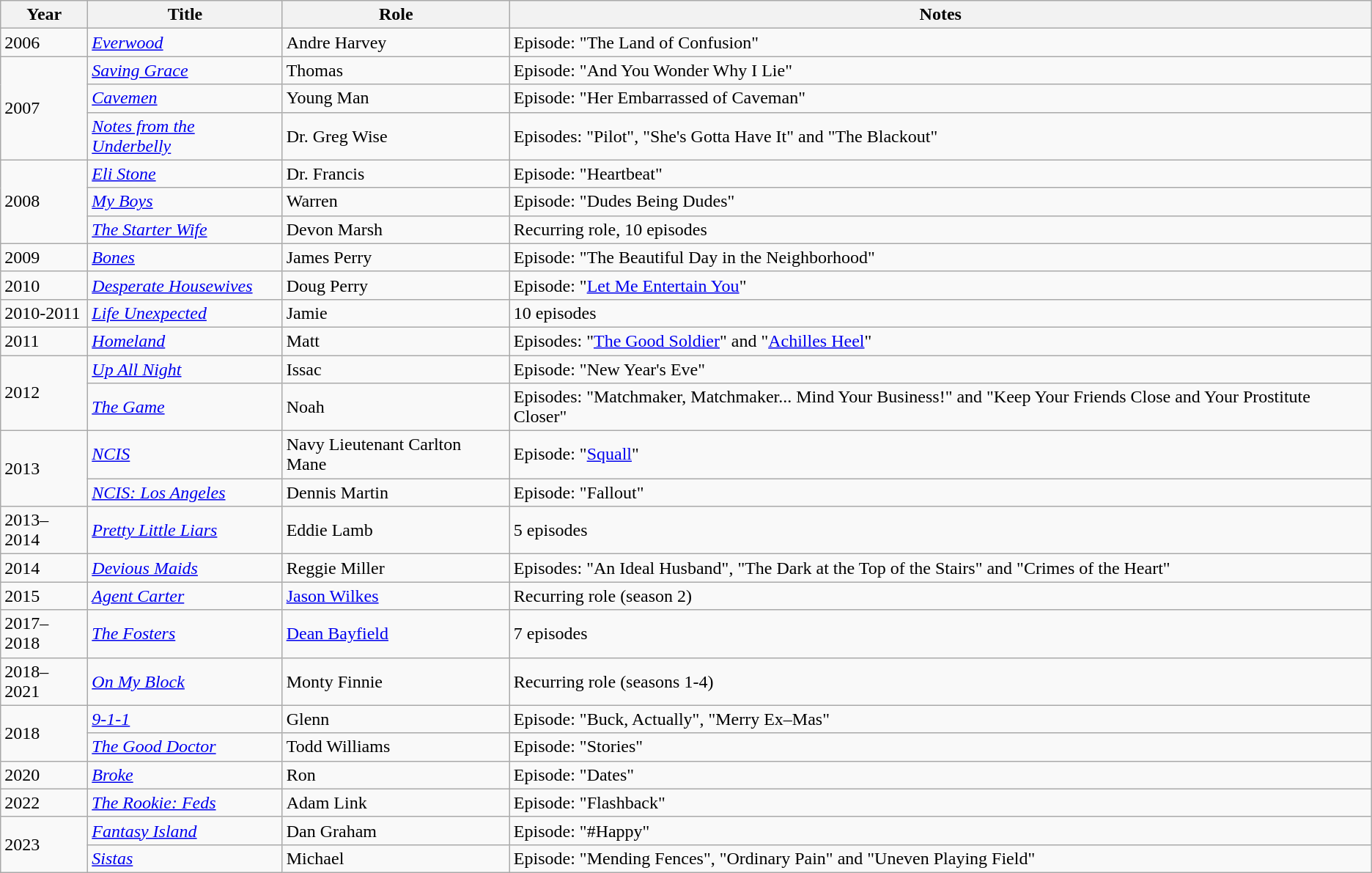<table class="wikitable">
<tr>
<th>Year</th>
<th>Title</th>
<th>Role</th>
<th>Notes</th>
</tr>
<tr>
<td>2006</td>
<td><em><a href='#'>Everwood</a></em></td>
<td>Andre Harvey</td>
<td>Episode: "The Land of Confusion"</td>
</tr>
<tr>
<td rowspan=3>2007</td>
<td><em><a href='#'>Saving Grace</a></em></td>
<td>Thomas</td>
<td>Episode: "And You Wonder Why I Lie"</td>
</tr>
<tr>
<td><em><a href='#'>Cavemen</a></em></td>
<td>Young Man</td>
<td>Episode: "Her Embarrassed of Caveman"</td>
</tr>
<tr>
<td><em><a href='#'>Notes from the Underbelly</a></em></td>
<td>Dr. Greg Wise</td>
<td>Episodes: "Pilot", "She's Gotta Have It" and "The Blackout"</td>
</tr>
<tr>
<td rowspan=3>2008</td>
<td><em><a href='#'>Eli Stone</a></em></td>
<td>Dr. Francis</td>
<td>Episode: "Heartbeat"</td>
</tr>
<tr>
<td><em><a href='#'>My Boys</a></em></td>
<td>Warren</td>
<td>Episode: "Dudes Being Dudes"</td>
</tr>
<tr>
<td><em><a href='#'>The Starter Wife</a></em></td>
<td>Devon Marsh</td>
<td>Recurring role, 10 episodes</td>
</tr>
<tr>
<td>2009</td>
<td><em><a href='#'>Bones</a></em></td>
<td>James Perry</td>
<td>Episode: "The Beautiful Day in the Neighborhood"</td>
</tr>
<tr>
<td>2010</td>
<td><em><a href='#'>Desperate Housewives</a></em></td>
<td>Doug Perry</td>
<td>Episode: "<a href='#'>Let Me Entertain You</a>"</td>
</tr>
<tr>
<td>2010-2011</td>
<td><em><a href='#'>Life Unexpected</a></em></td>
<td>Jamie</td>
<td>10 episodes</td>
</tr>
<tr>
<td>2011</td>
<td><em><a href='#'>Homeland</a></em></td>
<td>Matt</td>
<td>Episodes: "<a href='#'>The Good Soldier</a>" and "<a href='#'>Achilles Heel</a>"</td>
</tr>
<tr>
<td rowspan=2>2012</td>
<td><em><a href='#'>Up All Night</a></em></td>
<td>Issac</td>
<td>Episode: "New Year's Eve"</td>
</tr>
<tr>
<td><em><a href='#'>The Game</a></em></td>
<td>Noah</td>
<td>Episodes: "Matchmaker, Matchmaker... Mind Your Business!" and "Keep Your Friends Close and Your Prostitute Closer"</td>
</tr>
<tr>
<td rowspan=2>2013</td>
<td><em><a href='#'>NCIS</a></em></td>
<td>Navy Lieutenant Carlton Mane</td>
<td>Episode: "<a href='#'>Squall</a>"</td>
</tr>
<tr>
<td><em><a href='#'>NCIS: Los Angeles</a></em></td>
<td>Dennis Martin</td>
<td>Episode: "Fallout"</td>
</tr>
<tr>
<td>2013–2014</td>
<td><em><a href='#'>Pretty Little Liars</a></em></td>
<td>Eddie Lamb</td>
<td>5 episodes</td>
</tr>
<tr>
<td>2014</td>
<td><em><a href='#'>Devious Maids</a></em></td>
<td>Reggie Miller</td>
<td>Episodes: "An Ideal Husband", "The Dark at the Top of the Stairs" and "Crimes of the Heart"</td>
</tr>
<tr>
<td>2015</td>
<td><em><a href='#'>Agent Carter</a></em></td>
<td><a href='#'>Jason Wilkes</a></td>
<td>Recurring role (season 2)</td>
</tr>
<tr>
<td>2017–2018</td>
<td><em><a href='#'>The Fosters</a></em></td>
<td><a href='#'>Dean Bayfield</a></td>
<td>7 episodes</td>
</tr>
<tr>
<td>2018–2021</td>
<td><em><a href='#'>On My Block</a></em></td>
<td>Monty Finnie</td>
<td>Recurring role (seasons 1-4)</td>
</tr>
<tr>
<td rowspan=2>2018</td>
<td><em><a href='#'>9-1-1</a></em></td>
<td>Glenn</td>
<td>Episode: "Buck, Actually", "Merry Ex–Mas"</td>
</tr>
<tr>
<td><em><a href='#'>The Good Doctor</a></em></td>
<td>Todd Williams</td>
<td>Episode: "Stories"</td>
</tr>
<tr>
<td>2020</td>
<td><em><a href='#'>Broke</a></em></td>
<td>Ron</td>
<td>Episode: "Dates"</td>
</tr>
<tr>
<td>2022</td>
<td><em><a href='#'>The Rookie: Feds</a></em></td>
<td>Adam Link</td>
<td>Episode: "Flashback"</td>
</tr>
<tr>
<td rowspan=2>2023</td>
<td><em><a href='#'>Fantasy Island</a></em></td>
<td>Dan Graham</td>
<td>Episode: "#Happy"</td>
</tr>
<tr>
<td><em><a href='#'>Sistas</a></em></td>
<td>Michael</td>
<td>Episode: "Mending Fences", "Ordinary Pain" and "Uneven Playing Field"</td>
</tr>
</table>
